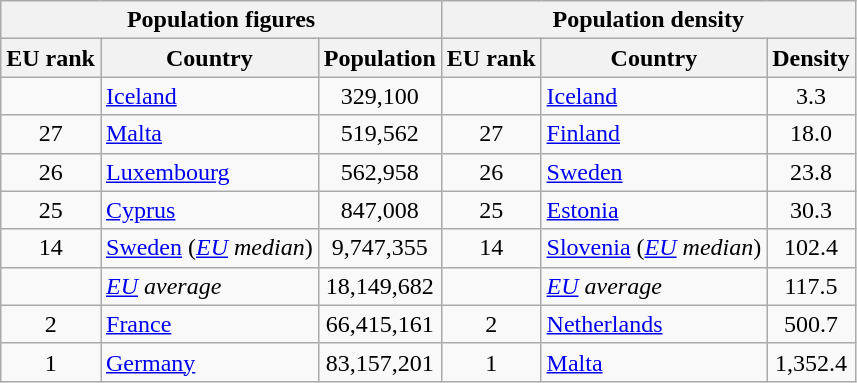<table class="wikitable sortable">
<tr>
<th colspan="3" class="unsortable">Population figures</th>
<th colspan="4" class="unsortable">Population density</th>
</tr>
<tr>
<th>EU rank</th>
<th>Country</th>
<th>Population</th>
<th>EU rank</th>
<th>Country</th>
<th>Density</th>
</tr>
<tr>
<td></td>
<td> <a href='#'>Iceland</a></td>
<td style="text-align: center;">329,100</td>
<td></td>
<td> <a href='#'>Iceland</a></td>
<td style="text-align: center;">3.3</td>
</tr>
<tr>
<td style="text-align: center;">27</td>
<td> <a href='#'>Malta</a></td>
<td style="text-align: center;">519,562</td>
<td style="text-align: center;">27</td>
<td> <a href='#'>Finland</a></td>
<td style="text-align: center;">18.0</td>
</tr>
<tr>
<td style="text-align: center;">26</td>
<td> <a href='#'>Luxembourg</a></td>
<td style="text-align: center;">562,958</td>
<td style="text-align: center;">26</td>
<td> <a href='#'>Sweden</a></td>
<td style="text-align: center;">23.8</td>
</tr>
<tr>
<td style="text-align: center;">25</td>
<td> <a href='#'>Cyprus</a></td>
<td style="text-align: center;">847,008</td>
<td style="text-align: center;">25</td>
<td> <a href='#'>Estonia</a></td>
<td style="text-align: center;">30.3</td>
</tr>
<tr>
<td style="text-align: center;">14</td>
<td> <a href='#'>Sweden</a> (<em><a href='#'>EU</a> median</em>)</td>
<td style="text-align: center;">9,747,355</td>
<td style="text-align: center;">14</td>
<td> <a href='#'>Slovenia</a> (<em><a href='#'>EU</a> median</em>)</td>
<td style="text-align: center;">102.4</td>
</tr>
<tr>
<td data-sort-value="13.5"></td>
<td> <em><a href='#'>EU</a> average</em></td>
<td style="text-align: center;">18,149,682</td>
<td data-sort-value="13.5"></td>
<td> <em><a href='#'>EU</a> average</em></td>
<td style="text-align: center;">117.5</td>
</tr>
<tr>
<td style="text-align: center;">2</td>
<td> <a href='#'>France</a></td>
<td style="text-align: center;">66,415,161</td>
<td style="text-align: center;">2</td>
<td> <a href='#'>Netherlands</a></td>
<td style="text-align: center;">500.7</td>
</tr>
<tr>
<td style="text-align: center;">1</td>
<td> <a href='#'>Germany</a></td>
<td style="text-align: center;">83,157,201</td>
<td style="text-align: center;">1</td>
<td> <a href='#'>Malta</a></td>
<td style="text-align: center;">1,352.4</td>
</tr>
</table>
